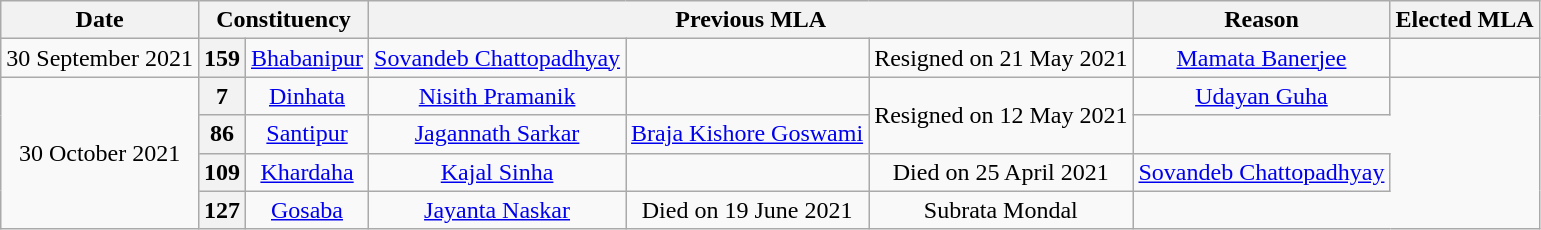<table class="wikitable sortable" style="text-align:center;">
<tr>
<th>Date</th>
<th colspan="2">Constituency</th>
<th colspan="3">Previous MLA</th>
<th>Reason</th>
<th colspan="3">Elected MLA</th>
</tr>
<tr>
<td>30 September 2021</td>
<th>159</th>
<td><a href='#'>Bhabanipur</a></td>
<td><a href='#'>Sovandeb Chattopadhyay</a></td>
<td></td>
<td>Resigned on 21 May 2021</td>
<td><a href='#'>Mamata Banerjee</a></td>
<td></td>
</tr>
<tr>
<td rowspan="4">30 October 2021</td>
<th>7</th>
<td><a href='#'>Dinhata</a></td>
<td><a href='#'>Nisith Pramanik</a></td>
<td></td>
<td rowspan=2>Resigned on 12 May 2021</td>
<td><a href='#'>Udayan Guha</a></td>
</tr>
<tr>
<th>86</th>
<td><a href='#'>Santipur</a></td>
<td><a href='#'>Jagannath Sarkar</a></td>
<td><a href='#'>Braja Kishore Goswami</a></td>
</tr>
<tr>
<th>109</th>
<td><a href='#'>Khardaha</a></td>
<td><a href='#'>Kajal Sinha</a></td>
<td></td>
<td>Died on 25 April 2021</td>
<td><a href='#'>Sovandeb Chattopadhyay</a></td>
</tr>
<tr>
<th>127</th>
<td><a href='#'>Gosaba</a></td>
<td><a href='#'>Jayanta Naskar</a></td>
<td>Died on 19 June 2021</td>
<td>Subrata Mondal</td>
</tr>
</table>
